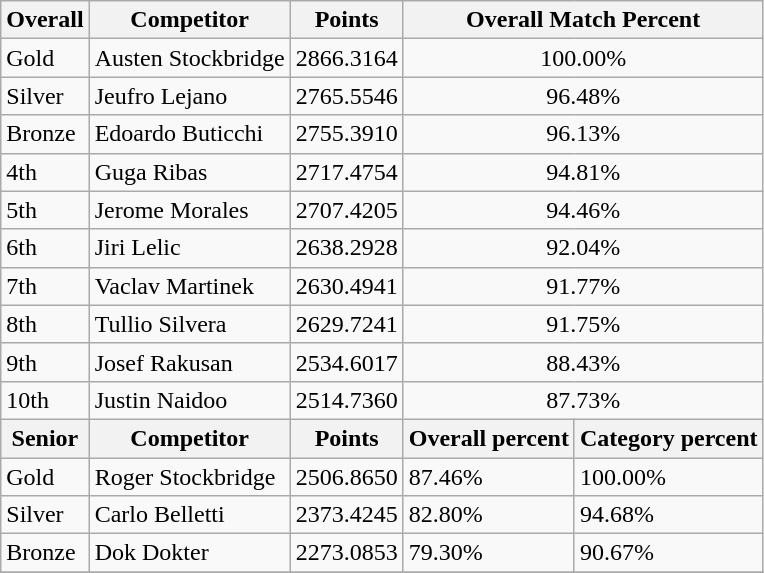<table class="wikitable sortable" style="text-align: left;">
<tr>
<th>Overall</th>
<th>Competitor</th>
<th>Points</th>
<th colspan="2">Overall Match Percent</th>
</tr>
<tr>
<td> Gold</td>
<td>Austen Stockbridge</td>
<td>2866.3164</td>
<td colspan="2" style="text-align: center;">100.00%</td>
</tr>
<tr>
<td> Silver</td>
<td>Jeufro Lejano</td>
<td>2765.5546</td>
<td colspan="2" style="text-align: center;">96.48%</td>
</tr>
<tr>
<td> Bronze</td>
<td> Edoardo Buticchi</td>
<td>2755.3910</td>
<td colspan="2" style="text-align: center;">96.13%</td>
</tr>
<tr>
<td>4th</td>
<td>Guga Ribas</td>
<td>2717.4754</td>
<td colspan="2" style="text-align: center;">94.81%</td>
</tr>
<tr>
<td>5th</td>
<td>Jerome Morales</td>
<td>2707.4205</td>
<td colspan="2" style="text-align: center;">94.46%</td>
</tr>
<tr>
<td>6th</td>
<td>Jiri Lelic</td>
<td>2638.2928</td>
<td colspan="2" style="text-align: center;">92.04%</td>
</tr>
<tr>
<td>7th</td>
<td>Vaclav Martinek</td>
<td>2630.4941</td>
<td colspan="2" style="text-align: center;">91.77%</td>
</tr>
<tr>
<td>8th</td>
<td>Tullio Silvera</td>
<td>2629.7241</td>
<td colspan="2" style="text-align: center;">91.75%</td>
</tr>
<tr>
<td>9th</td>
<td>Josef Rakusan</td>
<td>2534.6017</td>
<td colspan="2" style="text-align: center;">88.43%</td>
</tr>
<tr>
<td>10th</td>
<td>Justin Naidoo</td>
<td>2514.7360</td>
<td colspan="2" style="text-align: center;">87.73%</td>
</tr>
<tr>
<th>Senior</th>
<th>Competitor</th>
<th>Points</th>
<th>Overall percent</th>
<th>Category percent</th>
</tr>
<tr>
<td> Gold</td>
<td>Roger Stockbridge</td>
<td>2506.8650</td>
<td>87.46%</td>
<td>100.00%</td>
</tr>
<tr>
<td> Silver</td>
<td>Carlo Belletti</td>
<td>2373.4245</td>
<td>82.80%</td>
<td>94.68%</td>
</tr>
<tr>
<td> Bronze</td>
<td>Dok Dokter</td>
<td>2273.0853</td>
<td>79.30%</td>
<td>90.67%</td>
</tr>
<tr>
</tr>
</table>
